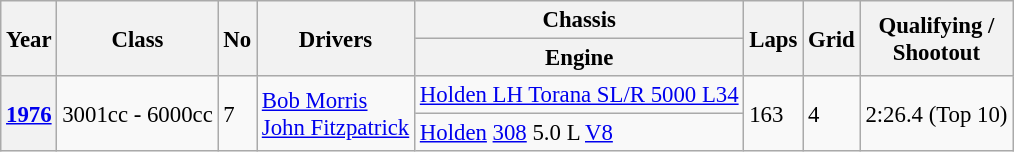<table class="wikitable" style="font-size: 95%;">
<tr>
<th rowspan=2>Year</th>
<th rowspan=2>Class</th>
<th rowspan=2>No</th>
<th rowspan=2>Drivers</th>
<th>Chassis</th>
<th rowspan=2>Laps</th>
<th rowspan=2>Grid</th>
<th rowspan=2>Qualifying /<br>Shootout</th>
</tr>
<tr>
<th>Engine</th>
</tr>
<tr>
<th rowspan=2><a href='#'>1976</a></th>
<td rowspan=2>3001cc - 6000cc</td>
<td rowspan=2>7</td>
<td rowspan=2> <a href='#'>Bob Morris</a><br> <a href='#'>John Fitzpatrick</a></td>
<td><a href='#'>Holden LH Torana SL/R 5000 L34</a></td>
<td rowspan=2>163</td>
<td rowspan=2>4</td>
<td rowspan=2>2:26.4 (Top 10)</td>
</tr>
<tr>
<td><a href='#'>Holden</a> <a href='#'>308</a> 5.0 L <a href='#'>V8</a></td>
</tr>
</table>
